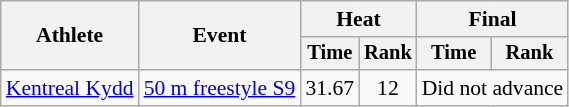<table class=wikitable style=font-size:90%;text-align:center>
<tr>
<th rowspan=2>Athlete</th>
<th rowspan=2>Event</th>
<th colspan=2>Heat</th>
<th colspan=2>Final</th>
</tr>
<tr style=font-size:95%>
<th>Time</th>
<th>Rank</th>
<th>Time</th>
<th>Rank</th>
</tr>
<tr align=center>
<td align=left><a href='#'>Kentreal Kydd</a></td>
<td align=left><a href='#'>50 m freestyle S9</a></td>
<td>31.67</td>
<td>12</td>
<td colspan=2>Did not advance</td>
</tr>
</table>
